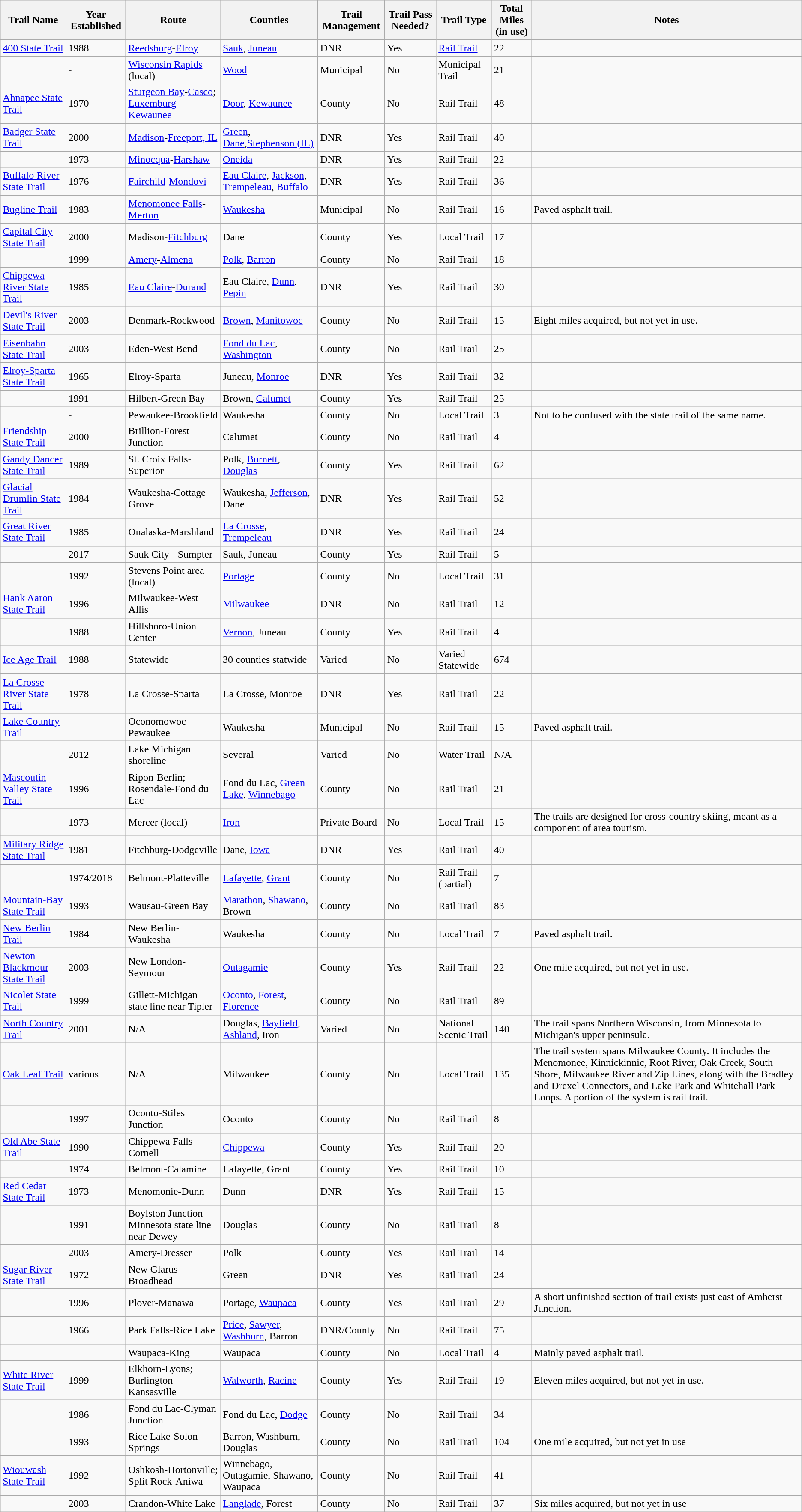<table class="wikitable">
<tr>
<th><strong>Trail Name</strong></th>
<th><strong>Year Established</strong></th>
<th><strong>Route</strong></th>
<th><strong>Counties</strong></th>
<th><strong>Trail Management</strong></th>
<th><strong>Trail Pass Needed?</strong></th>
<th><strong>Trail Type</strong></th>
<th><strong>Total Miles (in use)</strong></th>
<th><strong>Notes</strong></th>
</tr>
<tr>
<td><a href='#'>400 State Trail</a></td>
<td>1988</td>
<td><a href='#'>Reedsburg</a>-<a href='#'>Elroy</a></td>
<td><a href='#'>Sauk</a>, <a href='#'>Juneau</a></td>
<td>DNR</td>
<td>Yes</td>
<td><a href='#'>Rail Trail</a></td>
<td>22</td>
<td></td>
</tr>
<tr>
<td></td>
<td>-</td>
<td><a href='#'>Wisconsin Rapids</a> (local)</td>
<td><a href='#'>Wood</a></td>
<td>Municipal</td>
<td>No</td>
<td>Municipal Trail</td>
<td>21</td>
<td></td>
</tr>
<tr>
<td><a href='#'>Ahnapee State Trail</a></td>
<td>1970</td>
<td><a href='#'>Sturgeon Bay</a>-<a href='#'>Casco</a>; <a href='#'>Luxemburg</a>-<a href='#'>Kewaunee</a></td>
<td><a href='#'>Door</a>, <a href='#'>Kewaunee</a></td>
<td>County</td>
<td>No</td>
<td>Rail Trail</td>
<td>48</td>
<td></td>
</tr>
<tr>
<td><a href='#'>Badger State Trail</a></td>
<td>2000</td>
<td><a href='#'>Madison</a>-<a href='#'>Freeport, IL</a></td>
<td><a href='#'>Green</a>, <a href='#'>Dane</a>,<a href='#'>Stephenson (IL)</a></td>
<td>DNR</td>
<td>Yes</td>
<td>Rail Trail</td>
<td>40</td>
<td></td>
</tr>
<tr>
<td></td>
<td>1973</td>
<td><a href='#'>Minocqua</a>-<a href='#'>Harshaw</a></td>
<td><a href='#'>Oneida</a></td>
<td>DNR</td>
<td>Yes</td>
<td>Rail Trail</td>
<td>22</td>
<td></td>
</tr>
<tr>
<td><a href='#'>Buffalo River State Trail</a></td>
<td>1976</td>
<td><a href='#'>Fairchild</a>-<a href='#'>Mondovi</a></td>
<td><a href='#'>Eau Claire</a>, <a href='#'>Jackson</a>, <a href='#'>Trempeleau</a>, <a href='#'>Buffalo</a></td>
<td>DNR</td>
<td>Yes</td>
<td>Rail Trail</td>
<td>36</td>
<td></td>
</tr>
<tr>
<td><a href='#'>Bugline Trail</a></td>
<td>1983</td>
<td><a href='#'>Menomonee Falls</a>-<a href='#'>Merton</a></td>
<td><a href='#'>Waukesha</a></td>
<td>Municipal</td>
<td>No</td>
<td>Rail Trail</td>
<td>16</td>
<td>Paved asphalt trail.</td>
</tr>
<tr>
<td><a href='#'>Capital City State Trail</a></td>
<td>2000</td>
<td>Madison-<a href='#'>Fitchburg</a></td>
<td>Dane</td>
<td>County</td>
<td>Yes</td>
<td>Local Trail</td>
<td>17</td>
<td></td>
</tr>
<tr>
<td></td>
<td>1999</td>
<td><a href='#'>Amery</a>-<a href='#'>Almena</a></td>
<td><a href='#'>Polk</a>, <a href='#'>Barron</a></td>
<td>County</td>
<td>No</td>
<td>Rail Trail</td>
<td>18</td>
<td></td>
</tr>
<tr>
<td><a href='#'>Chippewa River State Trail</a></td>
<td>1985</td>
<td><a href='#'>Eau Claire</a>-<a href='#'>Durand</a></td>
<td>Eau Claire, <a href='#'>Dunn</a>, <a href='#'>Pepin</a></td>
<td>DNR</td>
<td>Yes</td>
<td>Rail Trail</td>
<td>30</td>
<td></td>
</tr>
<tr>
<td><a href='#'>Devil's River State Trail</a></td>
<td>2003</td>
<td>Denmark-Rockwood</td>
<td><a href='#'>Brown</a>, <a href='#'>Manitowoc</a></td>
<td>County</td>
<td>No</td>
<td>Rail Trail</td>
<td>15</td>
<td>Eight miles acquired, but not yet in use.</td>
</tr>
<tr>
<td><a href='#'>Eisenbahn State Trail</a></td>
<td>2003</td>
<td>Eden-West Bend</td>
<td><a href='#'>Fond du Lac</a>, <a href='#'>Washington</a></td>
<td>County</td>
<td>No</td>
<td>Rail Trail</td>
<td>25</td>
<td></td>
</tr>
<tr>
<td><a href='#'>Elroy-Sparta State Trail</a></td>
<td>1965</td>
<td>Elroy-Sparta</td>
<td>Juneau, <a href='#'>Monroe</a></td>
<td>DNR</td>
<td>Yes</td>
<td>Rail Trail</td>
<td>32</td>
<td></td>
</tr>
<tr>
<td></td>
<td>1991</td>
<td>Hilbert-Green Bay</td>
<td>Brown, <a href='#'>Calumet</a></td>
<td>County</td>
<td>Yes</td>
<td>Rail Trail</td>
<td>25</td>
<td></td>
</tr>
<tr>
<td></td>
<td>-</td>
<td>Pewaukee-Brookfield</td>
<td>Waukesha</td>
<td>County</td>
<td>No</td>
<td>Local Trail</td>
<td>3</td>
<td>Not to be confused with the state trail of the same name.</td>
</tr>
<tr>
<td><a href='#'>Friendship State Trail</a></td>
<td>2000</td>
<td>Brillion-Forest Junction</td>
<td>Calumet</td>
<td>County</td>
<td>No</td>
<td>Rail Trail</td>
<td>4</td>
<td></td>
</tr>
<tr>
<td><a href='#'>Gandy Dancer State Trail</a></td>
<td>1989</td>
<td>St. Croix Falls-Superior</td>
<td>Polk, <a href='#'>Burnett</a>, <a href='#'>Douglas</a></td>
<td>County</td>
<td>Yes</td>
<td>Rail Trail</td>
<td>62</td>
<td></td>
</tr>
<tr>
<td><a href='#'>Glacial Drumlin State Trail</a></td>
<td>1984</td>
<td>Waukesha-Cottage Grove</td>
<td>Waukesha, <a href='#'>Jefferson</a>, Dane</td>
<td>DNR</td>
<td>Yes</td>
<td>Rail Trail</td>
<td>52</td>
<td></td>
</tr>
<tr>
<td><a href='#'>Great River State Trail</a></td>
<td>1985</td>
<td>Onalaska-Marshland</td>
<td><a href='#'>La Crosse</a>, <a href='#'>Trempeleau</a></td>
<td>DNR</td>
<td>Yes</td>
<td>Rail Trail</td>
<td>24</td>
<td></td>
</tr>
<tr>
<td></td>
<td>2017</td>
<td>Sauk City - Sumpter</td>
<td>Sauk, Juneau</td>
<td>County</td>
<td>Yes</td>
<td>Rail Trail</td>
<td>5</td>
<td></td>
</tr>
<tr>
<td></td>
<td>1992</td>
<td>Stevens Point area (local)</td>
<td><a href='#'>Portage</a></td>
<td>County</td>
<td>No</td>
<td>Local Trail</td>
<td>31</td>
<td></td>
</tr>
<tr>
<td><a href='#'>Hank Aaron State Trail</a></td>
<td>1996</td>
<td>Milwaukee-West Allis</td>
<td><a href='#'>Milwaukee</a></td>
<td>DNR</td>
<td>No</td>
<td>Rail Trail</td>
<td>12</td>
<td></td>
</tr>
<tr>
<td></td>
<td>1988</td>
<td>Hillsboro-Union Center</td>
<td><a href='#'>Vernon</a>, Juneau</td>
<td>County</td>
<td>Yes</td>
<td>Rail Trail</td>
<td>4</td>
<td></td>
</tr>
<tr>
<td><a href='#'>Ice Age Trail</a></td>
<td>1988</td>
<td>Statewide</td>
<td>30 counties statwide</td>
<td>Varied</td>
<td>No</td>
<td>Varied Statewide</td>
<td>674</td>
<td></td>
</tr>
<tr>
<td><a href='#'>La Crosse River State Trail</a></td>
<td>1978</td>
<td>La Crosse-Sparta</td>
<td>La Crosse, Monroe</td>
<td>DNR</td>
<td>Yes</td>
<td>Rail Trail</td>
<td>22</td>
<td></td>
</tr>
<tr>
<td><a href='#'>Lake Country Trail</a></td>
<td>-</td>
<td>Oconomowoc-Pewaukee</td>
<td>Waukesha</td>
<td>Municipal</td>
<td>No</td>
<td>Rail Trail</td>
<td>15</td>
<td>Paved asphalt trail.</td>
</tr>
<tr>
<td></td>
<td>2012</td>
<td>Lake Michigan shoreline</td>
<td>Several</td>
<td>Varied</td>
<td>No</td>
<td>Water Trail</td>
<td>N/A</td>
<td></td>
</tr>
<tr>
<td><a href='#'>Mascoutin Valley State Trail</a></td>
<td>1996</td>
<td>Ripon-Berlin; Rosendale-Fond du Lac</td>
<td>Fond du Lac, <a href='#'>Green Lake</a>, <a href='#'>Winnebago</a></td>
<td>County</td>
<td>No</td>
<td>Rail Trail</td>
<td>21</td>
<td></td>
</tr>
<tr>
<td></td>
<td>1973</td>
<td>Mercer (local)</td>
<td><a href='#'>Iron</a></td>
<td>Private Board</td>
<td>No</td>
<td>Local Trail</td>
<td>15</td>
<td>The trails are designed for cross-country skiing, meant as a component of area tourism.</td>
</tr>
<tr>
<td><a href='#'>Military Ridge State Trail</a></td>
<td>1981</td>
<td>Fitchburg-Dodgeville</td>
<td>Dane, <a href='#'>Iowa</a></td>
<td>DNR</td>
<td>Yes</td>
<td>Rail Trail</td>
<td>40</td>
<td></td>
</tr>
<tr>
<td></td>
<td>1974/2018</td>
<td>Belmont-Platteville</td>
<td><a href='#'>Lafayette</a>, <a href='#'>Grant</a></td>
<td>County</td>
<td>No</td>
<td>Rail Trail (partial)</td>
<td>7</td>
<td></td>
</tr>
<tr>
<td><a href='#'>Mountain-Bay State Trail</a></td>
<td>1993</td>
<td>Wausau-Green Bay</td>
<td><a href='#'>Marathon</a>, <a href='#'>Shawano</a>, Brown</td>
<td>County</td>
<td>No</td>
<td>Rail Trail</td>
<td>83</td>
<td></td>
</tr>
<tr>
<td><a href='#'>New Berlin Trail</a></td>
<td>1984</td>
<td>New Berlin-Waukesha</td>
<td>Waukesha</td>
<td>County</td>
<td>No</td>
<td>Local Trail</td>
<td>7</td>
<td>Paved asphalt trail.</td>
</tr>
<tr>
<td><a href='#'>Newton Blackmour State Trail</a></td>
<td>2003</td>
<td>New London-Seymour</td>
<td><a href='#'>Outagamie</a></td>
<td>County</td>
<td>Yes</td>
<td>Rail Trail</td>
<td>22</td>
<td>One mile acquired, but not yet in use.</td>
</tr>
<tr>
<td><a href='#'>Nicolet State Trail</a></td>
<td>1999</td>
<td>Gillett-Michigan state line near Tipler</td>
<td><a href='#'>Oconto</a>, <a href='#'>Forest</a>, <a href='#'>Florence</a></td>
<td>County</td>
<td>No</td>
<td>Rail Trail</td>
<td>89</td>
<td></td>
</tr>
<tr>
<td><a href='#'>North Country Trail</a></td>
<td>2001</td>
<td>N/A</td>
<td>Douglas, <a href='#'>Bayfield</a>, <a href='#'>Ashland</a>, Iron</td>
<td>Varied</td>
<td>No</td>
<td>National Scenic Trail</td>
<td>140</td>
<td>The trail spans Northern Wisconsin, from Minnesota to Michigan's upper peninsula.</td>
</tr>
<tr>
<td><a href='#'>Oak Leaf Trail</a></td>
<td>various</td>
<td>N/A</td>
<td>Milwaukee</td>
<td>County</td>
<td>No</td>
<td>Local Trail</td>
<td>135</td>
<td>The trail system spans Milwaukee County. It includes the Menomonee, Kinnickinnic, Root River, Oak Creek, South Shore, Milwaukee River and Zip Lines, along with the Bradley and Drexel Connectors, and Lake Park and Whitehall Park Loops. A portion of the system is rail trail.</td>
</tr>
<tr>
<td></td>
<td>1997</td>
<td>Oconto-Stiles Junction</td>
<td>Oconto</td>
<td>County</td>
<td>No</td>
<td>Rail Trail</td>
<td>8</td>
<td></td>
</tr>
<tr>
<td><a href='#'>Old Abe State Trail</a></td>
<td>1990</td>
<td>Chippewa Falls-Cornell</td>
<td><a href='#'>Chippewa</a></td>
<td>County</td>
<td>Yes</td>
<td>Rail Trail</td>
<td>20</td>
<td></td>
</tr>
<tr>
<td></td>
<td>1974</td>
<td>Belmont-Calamine</td>
<td>Lafayette, Grant</td>
<td>County</td>
<td>Yes</td>
<td>Rail Trail</td>
<td>10</td>
<td></td>
</tr>
<tr>
<td><a href='#'>Red Cedar State Trail</a></td>
<td>1973</td>
<td>Menomonie-Dunn</td>
<td>Dunn</td>
<td>DNR</td>
<td>Yes</td>
<td>Rail Trail</td>
<td>15</td>
<td></td>
</tr>
<tr>
<td></td>
<td>1991</td>
<td>Boylston Junction-Minnesota state line near Dewey</td>
<td>Douglas</td>
<td>County</td>
<td>No</td>
<td>Rail Trail</td>
<td>8</td>
<td></td>
</tr>
<tr>
<td></td>
<td>2003</td>
<td>Amery-Dresser</td>
<td>Polk</td>
<td>County</td>
<td>Yes</td>
<td>Rail Trail</td>
<td>14</td>
<td></td>
</tr>
<tr>
<td><a href='#'>Sugar River State Trail</a></td>
<td>1972</td>
<td>New Glarus-Broadhead</td>
<td>Green</td>
<td>DNR</td>
<td>Yes</td>
<td>Rail Trail</td>
<td>24</td>
<td></td>
</tr>
<tr>
<td></td>
<td>1996</td>
<td>Plover-Manawa</td>
<td>Portage, <a href='#'>Waupaca</a></td>
<td>County</td>
<td>Yes</td>
<td>Rail Trail</td>
<td>29</td>
<td>A short unfinished section of trail exists just east of Amherst Junction.</td>
</tr>
<tr>
<td></td>
<td>1966</td>
<td>Park Falls-Rice Lake</td>
<td><a href='#'>Price</a>, <a href='#'>Sawyer</a>, <a href='#'>Washburn</a>, Barron</td>
<td>DNR/County</td>
<td>No</td>
<td>Rail Trail</td>
<td>75</td>
<td></td>
</tr>
<tr>
<td></td>
<td></td>
<td>Waupaca-King</td>
<td>Waupaca</td>
<td>County</td>
<td>No</td>
<td>Local Trail</td>
<td>4</td>
<td>Mainly paved asphalt trail.</td>
</tr>
<tr>
<td><a href='#'>White River State Trail</a></td>
<td>1999</td>
<td>Elkhorn-Lyons; Burlington-Kansasville</td>
<td><a href='#'>Walworth</a>, <a href='#'>Racine</a></td>
<td>County</td>
<td>Yes</td>
<td>Rail Trail</td>
<td>19</td>
<td>Eleven miles acquired, but not yet in use.</td>
</tr>
<tr>
<td></td>
<td>1986</td>
<td>Fond du Lac-Clyman Junction</td>
<td>Fond du Lac, <a href='#'>Dodge</a></td>
<td>County</td>
<td>No</td>
<td>Rail Trail</td>
<td>34</td>
<td></td>
</tr>
<tr>
<td></td>
<td>1993</td>
<td>Rice Lake-Solon Springs</td>
<td>Barron, Washburn, Douglas</td>
<td>County</td>
<td>No</td>
<td>Rail Trail</td>
<td>104</td>
<td>One mile acquired, but not yet in use</td>
</tr>
<tr>
<td><a href='#'>Wiouwash State Trail</a></td>
<td>1992</td>
<td>Oshkosh-Hortonville; Split Rock-Aniwa</td>
<td>Winnebago, Outagamie, Shawano, Waupaca</td>
<td>County</td>
<td>No</td>
<td>Rail Trail</td>
<td>41</td>
<td></td>
</tr>
<tr>
<td></td>
<td>2003</td>
<td>Crandon-White Lake</td>
<td><a href='#'>Langlade</a>, Forest</td>
<td>County</td>
<td>No</td>
<td>Rail Trail</td>
<td>37</td>
<td>Six miles acquired, but not yet in use</td>
</tr>
</table>
